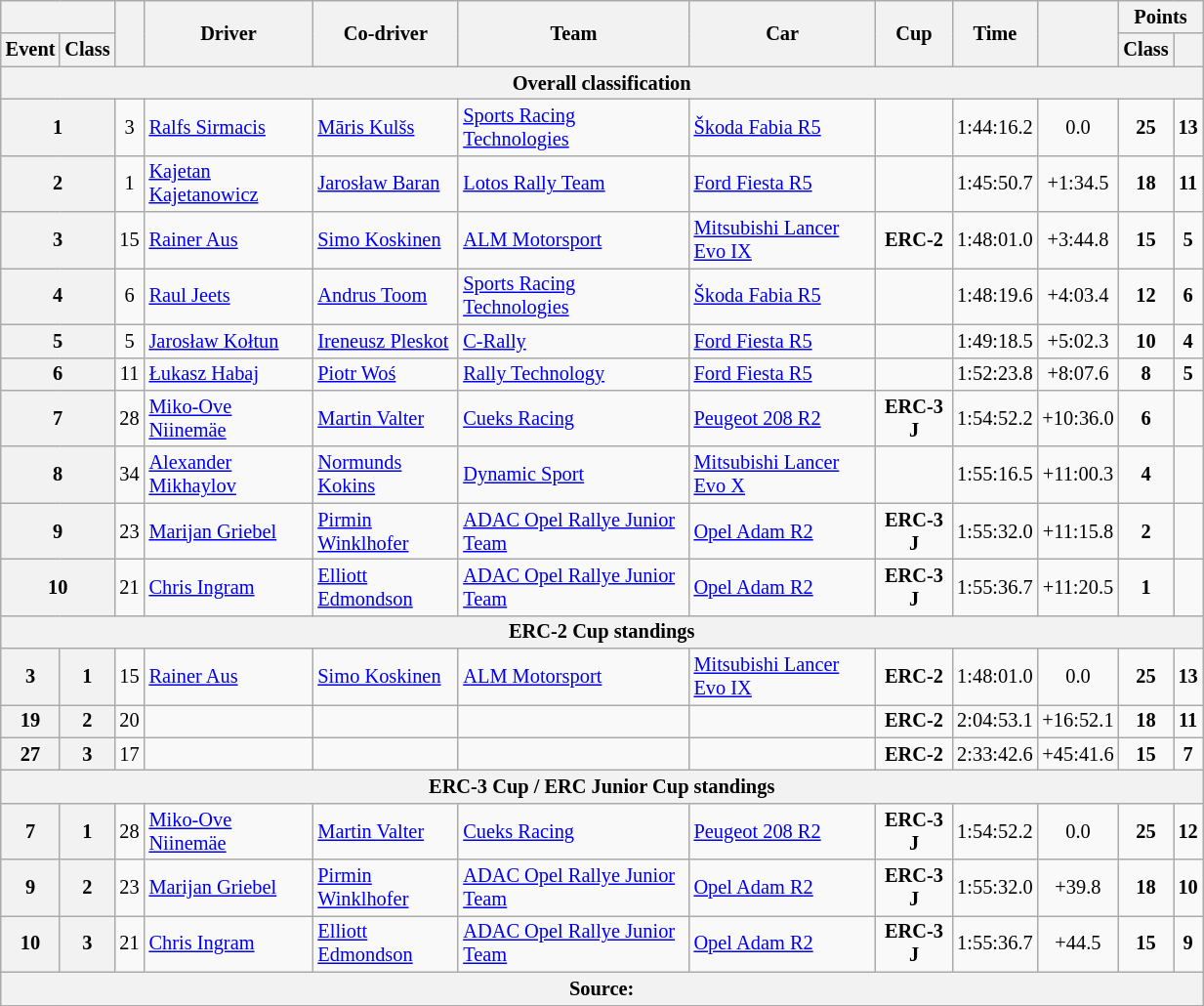<table class="wikitable" width=65% style="font-size: 85%;">
<tr>
<th colspan="2"></th>
<th rowspan="2"></th>
<th rowspan="2">Driver</th>
<th rowspan="2">Co-driver</th>
<th rowspan="2">Team</th>
<th rowspan="2">Car</th>
<th rowspan="2">Cup</th>
<th rowspan="2">Time</th>
<th rowspan="2"></th>
<th colspan="2">Points</th>
</tr>
<tr>
<th>Event</th>
<th>Class</th>
<th>Class</th>
<th></th>
</tr>
<tr>
<th colspan=12>Overall classification</th>
</tr>
<tr>
<th colspan="2">1</th>
<td align="center">3</td>
<td> <a href='#'>Ralfs Sirmacis</a></td>
<td> <a href='#'>Māris Kulšs</a></td>
<td> <a href='#'>Sports Racing Technologies</a></td>
<td><a href='#'>Škoda Fabia R5</a></td>
<td align="center"></td>
<td align="center">1:44:16.2</td>
<td align="center">0.0</td>
<td align="center"><strong>25</strong></td>
<td align="center"><strong>13</strong></td>
</tr>
<tr>
<th colspan="2">2</th>
<td align="center">1</td>
<td> <a href='#'>Kajetan Kajetanowicz</a></td>
<td> <a href='#'>Jarosław Baran</a></td>
<td> <a href='#'>Lotos Rally Team</a></td>
<td><a href='#'>Ford Fiesta R5</a></td>
<td align="center"></td>
<td align="center">1:45:50.7</td>
<td align="center">+1:34.5</td>
<td align="center"><strong>18</strong></td>
<td align="center"><strong>11</strong></td>
</tr>
<tr>
<th colspan="2">3</th>
<td align="center">15</td>
<td> <a href='#'>Rainer Aus</a></td>
<td> <a href='#'>Simo Koskinen</a></td>
<td> <a href='#'>ALM Motorsport</a></td>
<td><a href='#'>Mitsubishi Lancer Evo IX</a></td>
<td align="center"><strong><span>ERC-2</span></strong></td>
<td align="center">1:48:01.0</td>
<td align="center">+3:44.8</td>
<td align="center"><strong>15</strong></td>
<td align="center"><strong>5</strong></td>
</tr>
<tr>
<th colspan="2">4</th>
<td align="center">6</td>
<td> <a href='#'>Raul Jeets</a></td>
<td> <a href='#'>Andrus Toom</a></td>
<td> <a href='#'>Sports Racing Technologies</a></td>
<td><a href='#'>Škoda Fabia R5</a></td>
<td align="center"></td>
<td align="center">1:48:19.6</td>
<td align="center">+4:03.4</td>
<td align="center"><strong>12</strong></td>
<td align="center"><strong>6</strong></td>
</tr>
<tr>
<th colspan="2">5</th>
<td align="center">5</td>
<td> <a href='#'>Jarosław Kołtun</a></td>
<td> <a href='#'>Ireneusz Pleskot</a></td>
<td> <a href='#'>C-Rally</a></td>
<td><a href='#'>Ford Fiesta R5</a></td>
<td align="center"></td>
<td align="center">1:49:18.5</td>
<td align="center">+5:02.3</td>
<td align="center"><strong>10</strong></td>
<td align="center"><strong>4</strong></td>
</tr>
<tr>
<th colspan="2">6</th>
<td align="center">11</td>
<td> <a href='#'>Łukasz Habaj</a></td>
<td> <a href='#'>Piotr Woś</a></td>
<td> <a href='#'>Rally Technology</a></td>
<td><a href='#'>Ford Fiesta R5</a></td>
<td align="center"></td>
<td align="center">1:52:23.8</td>
<td align="center">+8:07.6</td>
<td align="center"><strong>8</strong></td>
<td align="center"><strong>5</strong></td>
</tr>
<tr>
<th colspan="2">7</th>
<td align="center">28</td>
<td> <a href='#'>Miko-Ove Niinemäe</a></td>
<td> <a href='#'>Martin Valter</a></td>
<td> <a href='#'>Cueks Racing</a></td>
<td><a href='#'>Peugeot 208 R2</a></td>
<td align="center"><strong><span>ERC-3</span></strong> <strong><span>J</span></strong></td>
<td align="center">1:54:52.2</td>
<td align="center">+10:36.0</td>
<td align="center"><strong>6</strong></td>
<td align="center"></td>
</tr>
<tr>
<th colspan="2">8</th>
<td align="center">34</td>
<td> <a href='#'>Alexander Mikhaylov</a></td>
<td> <a href='#'>Normunds Kokins</a></td>
<td> <a href='#'>Dynamic Sport</a></td>
<td><a href='#'>Mitsubishi Lancer Evo X</a></td>
<td align="center"></td>
<td align="center">1:55:16.5</td>
<td align="center">+11:00.3</td>
<td align="center"><strong>4</strong></td>
<td align="center"></td>
</tr>
<tr>
<th colspan="2">9</th>
<td align="center">23</td>
<td> <a href='#'>Marijan Griebel</a></td>
<td> <a href='#'>Pirmin Winklhofer</a></td>
<td> <a href='#'>ADAC Opel Rallye Junior Team</a></td>
<td><a href='#'>Opel Adam R2</a></td>
<td align="center"><strong><span>ERC-3</span></strong> <strong><span>J</span></strong></td>
<td align="center">1:55:32.0</td>
<td align="center">+11:15.8</td>
<td align="center"><strong>2</strong></td>
<td align="center"></td>
</tr>
<tr>
<th colspan="2">10</th>
<td align="center">21</td>
<td> <a href='#'>Chris Ingram</a></td>
<td> <a href='#'>Elliott Edmondson</a></td>
<td> <a href='#'>ADAC Opel Rallye Junior Team</a></td>
<td><a href='#'>Opel Adam R2</a></td>
<td align="center"><strong><span>ERC-3</span></strong> <strong><span>J</span></strong></td>
<td align="center">1:55:36.7</td>
<td align="center">+11:20.5</td>
<td align="center"><strong>1</strong></td>
<td align="center"></td>
</tr>
<tr>
<th colspan=12>ERC-2 Cup standings</th>
</tr>
<tr>
<th>3</th>
<th>1</th>
<td align="center">15</td>
<td> <a href='#'>Rainer Aus</a></td>
<td> <a href='#'>Simo Koskinen</a></td>
<td> <a href='#'>ALM Motorsport</a></td>
<td><a href='#'>Mitsubishi Lancer Evo IX</a></td>
<td align="center"><strong><span>ERC-2</span></strong></td>
<td align="center">1:48:01.0</td>
<td align="center">0.0</td>
<td align="center"><strong>25</strong></td>
<td align="center"><strong>13</strong></td>
</tr>
<tr>
<th>19</th>
<th>2</th>
<td align="center">20</td>
<td></td>
<td></td>
<td></td>
<td></td>
<td align="center"><strong><span>ERC-2</span></strong></td>
<td align="center">2:04:53.1</td>
<td align="center">+16:52.1</td>
<td align="center"><strong>18</strong></td>
<td align="center"><strong>11</strong></td>
</tr>
<tr>
<th>27</th>
<th>3</th>
<td align="center">17</td>
<td></td>
<td></td>
<td></td>
<td></td>
<td align="center"><strong><span>ERC-2</span></strong></td>
<td align="center">2:33:42.6</td>
<td align="center">+45:41.6</td>
<td align="center"><strong>15</strong></td>
<td align="center"><strong>7</strong></td>
</tr>
<tr>
<th colspan=12>ERC-3 Cup / ERC Junior Cup standings</th>
</tr>
<tr>
<th>7</th>
<th>1</th>
<td align="center">28</td>
<td> <a href='#'>Miko-Ove Niinemäe</a></td>
<td> <a href='#'>Martin Valter</a></td>
<td> <a href='#'>Cueks Racing</a></td>
<td><a href='#'>Peugeot 208 R2</a></td>
<td align="center"><strong><span>ERC-3</span></strong> <strong><span>J</span></strong></td>
<td align="center">1:54:52.2</td>
<td align="center">0.0</td>
<td align="center"><strong>25</strong></td>
<td align="center"><strong>12</strong></td>
</tr>
<tr>
<th>9</th>
<th>2</th>
<td align="center">23</td>
<td> <a href='#'>Marijan Griebel</a></td>
<td> <a href='#'>Pirmin Winklhofer</a></td>
<td> <a href='#'>ADAC Opel Rallye Junior Team</a></td>
<td><a href='#'>Opel Adam R2</a></td>
<td align="center"><strong><span>ERC-3</span></strong> <strong><span>J</span></strong></td>
<td align="center">1:55:32.0</td>
<td align="center">+39.8</td>
<td align="center"><strong>18</strong></td>
<td align="center"><strong>10</strong></td>
</tr>
<tr>
<th>10</th>
<th>3</th>
<td align="center">21</td>
<td> <a href='#'>Chris Ingram</a></td>
<td> <a href='#'>Elliott Edmondson</a></td>
<td> <a href='#'>ADAC Opel Rallye Junior Team</a></td>
<td><a href='#'>Opel Adam R2</a></td>
<td align="center"><strong><span>ERC-3</span></strong> <strong><span>J</span></strong></td>
<td align="center">1:55:36.7</td>
<td align="center">+44.5</td>
<td align="center"><strong>15</strong></td>
<td align="center"><strong>9</strong></td>
</tr>
<tr>
<th colspan=12>Source:</th>
</tr>
<tr>
</tr>
</table>
